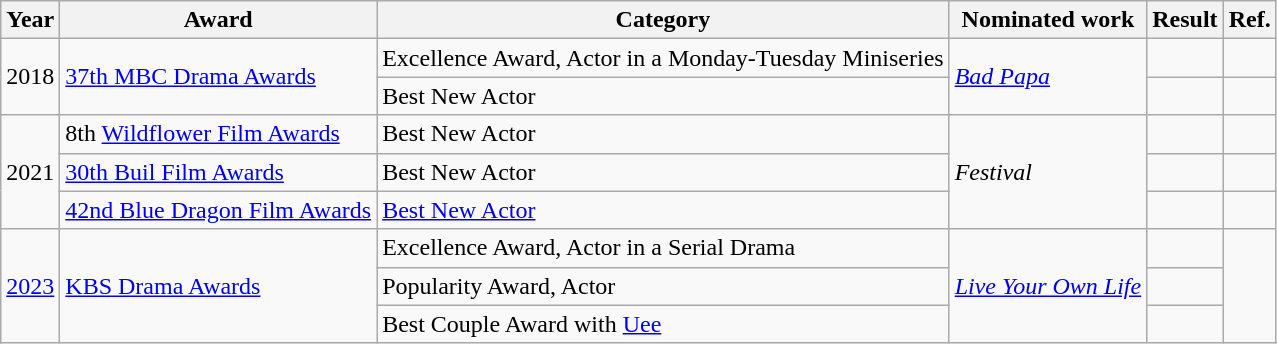<table class="wikitable sortable plainrowheaders">
<tr>
<th>Year</th>
<th>Award</th>
<th>Category</th>
<th>Nominated work</th>
<th>Result</th>
<th>Ref.</th>
</tr>
<tr>
<td rowspan="2">2018</td>
<td rowspan="2"><a href='#'>37th MBC Drama Awards</a></td>
<td>Excellence Award, Actor in a Monday-Tuesday Miniseries</td>
<td rowspan="2"><em><a href='#'>Bad Papa</a></em></td>
<td></td>
<td rowspan="1"></td>
</tr>
<tr>
<td>Best New Actor</td>
<td></td>
<td></td>
</tr>
<tr>
<td rowspan="3">2021</td>
<td>8th <a href='#'>Wildflower Film Awards</a></td>
<td>Best New Actor</td>
<td rowspan="3"><em>Festival</em></td>
<td></td>
<td></td>
</tr>
<tr>
<td><a href='#'>30th Buil Film Awards</a></td>
<td>Best New Actor</td>
<td></td>
<td></td>
</tr>
<tr>
<td><a href='#'>42nd Blue Dragon Film Awards</a></td>
<td><a href='#'>Best New Actor</a></td>
<td></td>
<td></td>
</tr>
<tr>
<td rowspan=3><a href='#'>2023</a></td>
<td rowspan=3><a href='#'>KBS Drama Awards</a></td>
<td>Excellence Award, Actor in a Serial Drama</td>
<td rowspan=3><em><a href='#'>Live Your Own Life</a></em></td>
<td></td>
<td rowspan=3></td>
</tr>
<tr>
<td>Popularity Award, Actor</td>
<td></td>
</tr>
<tr>
<td>Best Couple Award with <a href='#'>Uee</a></td>
<td></td>
</tr>
</table>
